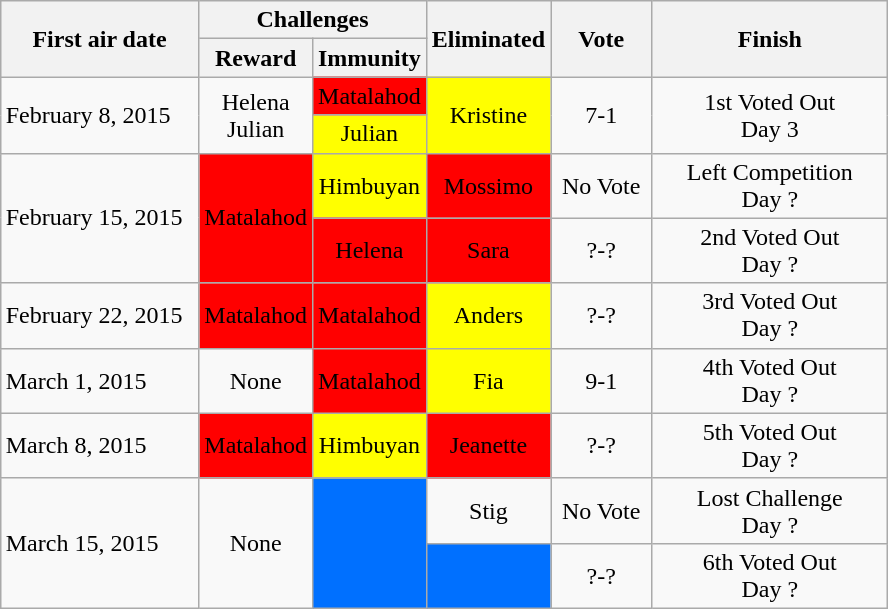<table class="wikitable" style="margin:auto; text-align:center">
<tr>
<th rowspan=2 width="125">First air date</th>
<th colspan=2>Challenges</th>
<th rowspan=2 width="60">Eliminated</th>
<th rowspan=2 width="60">Vote</th>
<th rowspan=2 width="150">Finish</th>
</tr>
<tr>
<th width="60" align="center">Reward</th>
<th width="60" align="center">Immunity</th>
</tr>
<tr>
<td align="left" rowspan=2>February 8, 2015</td>
<td align=center rowspan=2>Helena<br>Julian</td>
<td bgcolor="red" align=center rowspan=1>Matalahod</td>
<td rowspan=2 align="center" bgcolor="yellow">Kristine</td>
<td rowspan=2>7-1</td>
<td rowspan=2>1st Voted Out<br>Day 3</td>
</tr>
<tr>
<td rowspan=1 align="center" bgcolor="yellow">Julian</td>
</tr>
<tr>
<td align="left" rowspan=2>February 15, 2015</td>
<td bgcolor="red" align=center rowspan=2>Matalahod</td>
<td bgcolor="yellow" align=center rowspan=1>Himbuyan</td>
<td rowspan=1 align="center" bgcolor="red">Mossimo</td>
<td rowspan=1>No Vote</td>
<td rowspan=1>Left Competition<br>Day ?</td>
</tr>
<tr>
<td bgcolor="red" align=center rowspan=1>Helena</td>
<td rowspan=1 align="center" bgcolor="red">Sara</td>
<td rowspan=1>?-?</td>
<td rowspan=1>2nd Voted Out<br>Day ?</td>
</tr>
<tr>
<td align="left" rowspan=1>February 22, 2015</td>
<td bgcolor="red" align=center rowspan=1>Matalahod</td>
<td bgcolor="red" align=center rowspan=1>Matalahod</td>
<td rowspan=1 align="center" bgcolor="yellow">Anders</td>
<td rowspan=1>?-?</td>
<td rowspan=1>3rd Voted Out<br>Day ?</td>
</tr>
<tr>
<td align="left" rowspan=1>March 1, 2015</td>
<td>None</td>
<td bgcolor="red" align=center rowspan=1>Matalahod</td>
<td rowspan=1 align="center" bgcolor="yellow">Fia</td>
<td rowspan=1>9-1</td>
<td rowspan=1>4th Voted Out<br>Day ?</td>
</tr>
<tr>
<td align="left" rowspan=1>March 8, 2015</td>
<td bgcolor="red" align=center rowspan=1>Matalahod</td>
<td bgcolor="yellow" align=center rowspan=1>Himbuyan</td>
<td rowspan=1 align="center" bgcolor="red">Jeanette</td>
<td rowspan=1>?-?</td>
<td rowspan=1>5th Voted Out<br>Day ?</td>
</tr>
<tr>
<td align="left" rowspan=2>March 15, 2015</td>
<td align=center rowspan=2>None</td>
<td align=center rowspan=2 bgcolor="#0070FF"></td>
<td rowspan=1 align="center">Stig</td>
<td rowspan=1>No Vote</td>
<td rowspan=1>Lost Challenge<br>Day ?</td>
</tr>
<tr>
<td align=center rowspan=1 bgcolor="#0070FF"></td>
<td rowspan=1>?-?</td>
<td rowspan=1>6th Voted Out<br>Day ?</td>
</tr>
</table>
